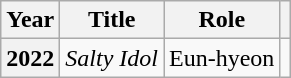<table class="wikitable sortable plainrowheaders">
<tr>
<th scope="col">Year</th>
<th scope="col">Title</th>
<th scope="col">Role</th>
<th scope="col" class="unsortable"></th>
</tr>
<tr>
<th scope="row">2022</th>
<td><em>Salty Idol</em></td>
<td>Eun-hyeon</td>
<td></td>
</tr>
</table>
